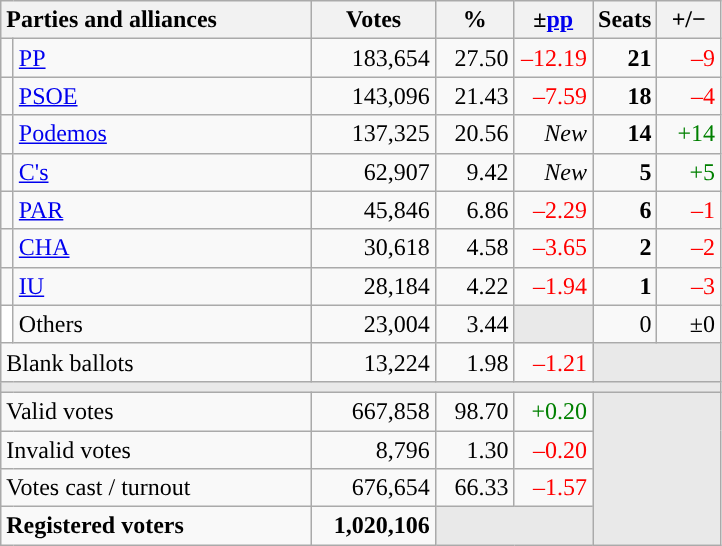<table class="wikitable" style="text-align:right;">
<tr>
<th style="text-align:left;" colspan="2" width="200">Parties and alliances</th>
<th width="75">Votes</th>
<th width="45">%</th>
<th width="45">±<a href='#'>pp</a></th>
<th width="35">Seats</th>
<th width="35">+/−</th>
</tr>
<tr>
<td width="1" style="color:inherit;background:"></td>
<td align="left"><a href='#'>PP</a></td>
<td>183,654</td>
<td>27.50</td>
<td style="color:red;">–12.19</td>
<td><strong>21</strong></td>
<td style="color:red;">–9</td>
</tr>
<tr>
<td style="color:inherit;background:"></td>
<td align="left"><a href='#'>PSOE</a></td>
<td>143,096</td>
<td>21.43</td>
<td style="color:red;">–7.59</td>
<td><strong>18</strong></td>
<td style="color:red;">–4</td>
</tr>
<tr>
<td style="color:inherit;background:"></td>
<td align="left"><a href='#'>Podemos</a></td>
<td>137,325</td>
<td>20.56</td>
<td><em>New</em></td>
<td><strong>14</strong></td>
<td style="color:green;">+14</td>
</tr>
<tr>
<td style="color:inherit;background:"></td>
<td align="left"><a href='#'>C's</a></td>
<td>62,907</td>
<td>9.42</td>
<td><em>New</em></td>
<td><strong>5</strong></td>
<td style="color:green;">+5</td>
</tr>
<tr>
<td style="color:inherit;background:"></td>
<td align="left"><a href='#'>PAR</a></td>
<td>45,846</td>
<td>6.86</td>
<td style="color:red;">–2.29</td>
<td><strong>6</strong></td>
<td style="color:red;">–1</td>
</tr>
<tr>
<td style="color:inherit;background:"></td>
<td align="left"><a href='#'>CHA</a></td>
<td>30,618</td>
<td>4.58</td>
<td style="color:red;">–3.65</td>
<td><strong>2</strong></td>
<td style="color:red;">–2</td>
</tr>
<tr>
<td style="color:inherit;background:"></td>
<td align="left"><a href='#'>IU</a></td>
<td>28,184</td>
<td>4.22</td>
<td style="color:red;">–1.94</td>
<td><strong>1</strong></td>
<td style="color:red;">–3</td>
</tr>
<tr>
<td bgcolor="white"></td>
<td align="left">Others</td>
<td>23,004</td>
<td>3.44</td>
<td bgcolor="#E9E9E9"></td>
<td>0</td>
<td>±0</td>
</tr>
<tr>
<td align="left" colspan="2">Blank ballots</td>
<td>13,224</td>
<td>1.98</td>
<td style="color:red;">–1.21</td>
<td bgcolor="#E9E9E9" colspan="2"></td>
</tr>
<tr>
<td colspan="7" bgcolor="#E9E9E9"></td>
</tr>
<tr>
<td align="left" colspan="2">Valid votes</td>
<td>667,858</td>
<td>98.70</td>
<td style="color:green;">+0.20</td>
<td bgcolor="#E9E9E9" colspan="2" rowspan="4"></td>
</tr>
<tr>
<td align="left" colspan="2">Invalid votes</td>
<td>8,796</td>
<td>1.30</td>
<td style="color:red;">–0.20</td>
</tr>
<tr>
<td align="left" colspan="2">Votes cast / turnout</td>
<td>676,654</td>
<td>66.33</td>
<td style="color:red;">–1.57</td>
</tr>
<tr style="font-weight:bold;">
<td align="left" colspan="2">Registered voters</td>
<td>1,020,106</td>
<td bgcolor="#E9E9E9" colspan="2"></td>
</tr>
</table>
